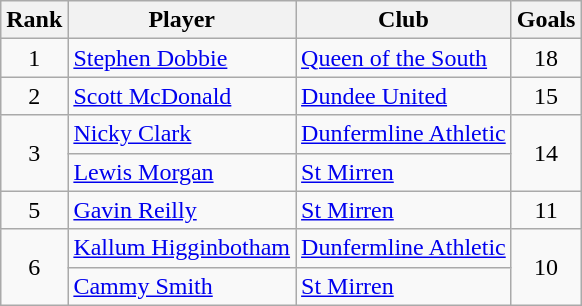<table class="wikitable sortable" style="text-align:center">
<tr>
<th>Rank</th>
<th>Player</th>
<th>Club</th>
<th>Goals</th>
</tr>
<tr>
<td>1</td>
<td align="left"> <a href='#'>Stephen Dobbie</a></td>
<td align="left"><a href='#'>Queen of the South</a></td>
<td>18</td>
</tr>
<tr>
<td>2</td>
<td align="left"> <a href='#'>Scott McDonald</a></td>
<td align="left"><a href='#'>Dundee United</a></td>
<td>15</td>
</tr>
<tr>
<td rowspan="2">3</td>
<td align="left"> <a href='#'>Nicky Clark</a></td>
<td align="left"><a href='#'>Dunfermline Athletic</a></td>
<td rowspan="2">14</td>
</tr>
<tr>
<td align="left"> <a href='#'>Lewis Morgan</a></td>
<td align="left"><a href='#'>St Mirren</a></td>
</tr>
<tr>
<td>5</td>
<td align="left"> <a href='#'>Gavin Reilly</a></td>
<td align="left"><a href='#'>St Mirren</a></td>
<td>11</td>
</tr>
<tr>
<td rowspan="2">6</td>
<td align="left"> <a href='#'>Kallum Higginbotham</a></td>
<td align="left"><a href='#'>Dunfermline Athletic</a></td>
<td rowspan="2">10</td>
</tr>
<tr>
<td align="left"> <a href='#'>Cammy Smith</a></td>
<td align="left"><a href='#'>St Mirren</a></td>
</tr>
</table>
